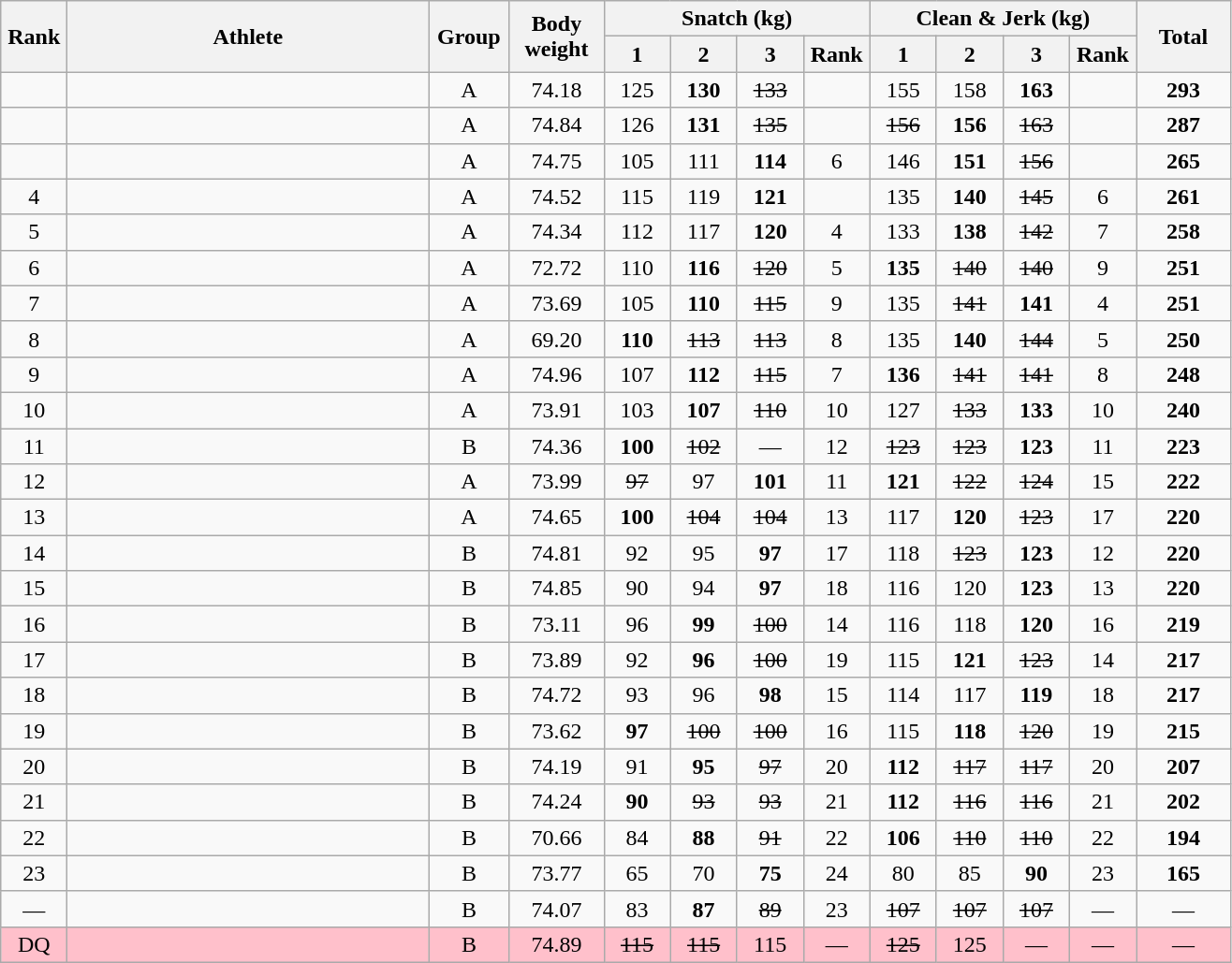<table class = "wikitable" style="text-align:center;">
<tr>
<th rowspan=2 width=40>Rank</th>
<th rowspan=2 width=250>Athlete</th>
<th rowspan=2 width=50>Group</th>
<th rowspan=2 width=60>Body weight</th>
<th colspan=4>Snatch (kg)</th>
<th colspan=4>Clean & Jerk (kg)</th>
<th rowspan=2 width=60>Total</th>
</tr>
<tr>
<th width=40>1</th>
<th width=40>2</th>
<th width=40>3</th>
<th width=40>Rank</th>
<th width=40>1</th>
<th width=40>2</th>
<th width=40>3</th>
<th width=40>Rank</th>
</tr>
<tr>
<td></td>
<td align=left></td>
<td>A</td>
<td>74.18</td>
<td>125</td>
<td><strong>130</strong></td>
<td><s>133</s></td>
<td></td>
<td>155</td>
<td>158</td>
<td><strong>163</strong></td>
<td></td>
<td><strong>293</strong></td>
</tr>
<tr>
<td></td>
<td align=left></td>
<td>A</td>
<td>74.84</td>
<td>126</td>
<td><strong>131</strong></td>
<td><s>135</s></td>
<td></td>
<td><s>156</s></td>
<td><strong>156</strong></td>
<td><s>163</s></td>
<td></td>
<td><strong>287</strong></td>
</tr>
<tr>
<td></td>
<td align=left></td>
<td>A</td>
<td>74.75</td>
<td>105</td>
<td>111</td>
<td><strong>114</strong></td>
<td>6</td>
<td>146</td>
<td><strong>151</strong></td>
<td><s>156</s></td>
<td></td>
<td><strong>265</strong></td>
</tr>
<tr>
<td>4</td>
<td align=left></td>
<td>A</td>
<td>74.52</td>
<td>115</td>
<td>119</td>
<td><strong>121</strong></td>
<td></td>
<td>135</td>
<td><strong>140</strong></td>
<td><s>145</s></td>
<td>6</td>
<td><strong>261</strong></td>
</tr>
<tr>
<td>5</td>
<td align=left></td>
<td>A</td>
<td>74.34</td>
<td>112</td>
<td>117</td>
<td><strong>120</strong></td>
<td>4</td>
<td>133</td>
<td><strong>138</strong></td>
<td><s>142</s></td>
<td>7</td>
<td><strong>258</strong></td>
</tr>
<tr>
<td>6</td>
<td align=left></td>
<td>A</td>
<td>72.72</td>
<td>110</td>
<td><strong>116</strong></td>
<td><s>120</s></td>
<td>5</td>
<td><strong>135</strong></td>
<td><s>140</s></td>
<td><s>140</s></td>
<td>9</td>
<td><strong>251</strong></td>
</tr>
<tr>
<td>7</td>
<td align=left></td>
<td>A</td>
<td>73.69</td>
<td>105</td>
<td><strong>110</strong></td>
<td><s>115</s></td>
<td>9</td>
<td>135</td>
<td><s>141</s></td>
<td><strong>141</strong></td>
<td>4</td>
<td><strong>251</strong></td>
</tr>
<tr>
<td>8</td>
<td align=left></td>
<td>A</td>
<td>69.20</td>
<td><strong>110</strong></td>
<td><s>113</s></td>
<td><s>113</s></td>
<td>8</td>
<td>135</td>
<td><strong>140</strong></td>
<td><s>144</s></td>
<td>5</td>
<td><strong>250</strong></td>
</tr>
<tr>
<td>9</td>
<td align=left></td>
<td>A</td>
<td>74.96</td>
<td>107</td>
<td><strong>112</strong></td>
<td><s>115</s></td>
<td>7</td>
<td><strong>136</strong></td>
<td><s>141</s></td>
<td><s>141</s></td>
<td>8</td>
<td><strong>248</strong></td>
</tr>
<tr>
<td>10</td>
<td align=left></td>
<td>A</td>
<td>73.91</td>
<td>103</td>
<td><strong>107</strong></td>
<td><s>110</s></td>
<td>10</td>
<td>127</td>
<td><s>133</s></td>
<td><strong>133</strong></td>
<td>10</td>
<td><strong>240</strong></td>
</tr>
<tr>
<td>11</td>
<td align=left></td>
<td>B</td>
<td>74.36</td>
<td><strong>100</strong></td>
<td><s>102</s></td>
<td>—</td>
<td>12</td>
<td><s>123</s></td>
<td><s>123</s></td>
<td><strong>123</strong></td>
<td>11</td>
<td><strong>223</strong></td>
</tr>
<tr>
<td>12</td>
<td align=left></td>
<td>A</td>
<td>73.99</td>
<td><s>97</s></td>
<td>97</td>
<td><strong>101</strong></td>
<td>11</td>
<td><strong>121</strong></td>
<td><s>122</s></td>
<td><s>124</s></td>
<td>15</td>
<td><strong>222</strong></td>
</tr>
<tr>
<td>13</td>
<td align=left></td>
<td>A</td>
<td>74.65</td>
<td><strong>100</strong></td>
<td><s>104</s></td>
<td><s>104</s></td>
<td>13</td>
<td>117</td>
<td><strong>120</strong></td>
<td><s>123</s></td>
<td>17</td>
<td><strong>220</strong></td>
</tr>
<tr>
<td>14</td>
<td align=left></td>
<td>B</td>
<td>74.81</td>
<td>92</td>
<td>95</td>
<td><strong>97</strong></td>
<td>17</td>
<td>118</td>
<td><s>123</s></td>
<td><strong>123</strong></td>
<td>12</td>
<td><strong>220</strong></td>
</tr>
<tr>
<td>15</td>
<td align=left></td>
<td>B</td>
<td>74.85</td>
<td>90</td>
<td>94</td>
<td><strong>97</strong></td>
<td>18</td>
<td>116</td>
<td>120</td>
<td><strong>123</strong></td>
<td>13</td>
<td><strong>220</strong></td>
</tr>
<tr>
<td>16</td>
<td align=left></td>
<td>B</td>
<td>73.11</td>
<td>96</td>
<td><strong>99</strong></td>
<td><s>100</s></td>
<td>14</td>
<td>116</td>
<td>118</td>
<td><strong>120</strong></td>
<td>16</td>
<td><strong>219</strong></td>
</tr>
<tr>
<td>17</td>
<td align=left></td>
<td>B</td>
<td>73.89</td>
<td>92</td>
<td><strong>96</strong></td>
<td><s>100</s></td>
<td>19</td>
<td>115</td>
<td><strong>121</strong></td>
<td><s>123</s></td>
<td>14</td>
<td><strong>217</strong></td>
</tr>
<tr>
<td>18</td>
<td align=left></td>
<td>B</td>
<td>74.72</td>
<td>93</td>
<td>96</td>
<td><strong>98</strong></td>
<td>15</td>
<td>114</td>
<td>117</td>
<td><strong>119</strong></td>
<td>18</td>
<td><strong>217</strong></td>
</tr>
<tr>
<td>19</td>
<td align=left></td>
<td>B</td>
<td>73.62</td>
<td><strong>97</strong></td>
<td><s>100</s></td>
<td><s>100</s></td>
<td>16</td>
<td>115</td>
<td><strong>118</strong></td>
<td><s>120</s></td>
<td>19</td>
<td><strong>215</strong></td>
</tr>
<tr>
<td>20</td>
<td align=left></td>
<td>B</td>
<td>74.19</td>
<td>91</td>
<td><strong>95</strong></td>
<td><s>97</s></td>
<td>20</td>
<td><strong>112</strong></td>
<td><s>117</s></td>
<td><s>117</s></td>
<td>20</td>
<td><strong>207</strong></td>
</tr>
<tr>
<td>21</td>
<td align=left></td>
<td>B</td>
<td>74.24</td>
<td><strong>90</strong></td>
<td><s>93</s></td>
<td><s>93</s></td>
<td>21</td>
<td><strong>112</strong></td>
<td><s>116</s></td>
<td><s>116</s></td>
<td>21</td>
<td><strong>202</strong></td>
</tr>
<tr>
<td>22</td>
<td align=left></td>
<td>B</td>
<td>70.66</td>
<td>84</td>
<td><strong>88</strong></td>
<td><s>91</s></td>
<td>22</td>
<td><strong>106</strong></td>
<td><s>110</s></td>
<td><s>110</s></td>
<td>22</td>
<td><strong>194</strong></td>
</tr>
<tr>
<td>23</td>
<td align=left></td>
<td>B</td>
<td>73.77</td>
<td>65</td>
<td>70</td>
<td><strong>75</strong></td>
<td>24</td>
<td>80</td>
<td>85</td>
<td><strong>90</strong></td>
<td>23</td>
<td><strong>165</strong></td>
</tr>
<tr>
<td>—</td>
<td align=left></td>
<td>B</td>
<td>74.07</td>
<td>83</td>
<td><strong>87</strong></td>
<td><s>89</s></td>
<td>23</td>
<td><s>107</s></td>
<td><s>107</s></td>
<td><s>107</s></td>
<td>—</td>
<td>—</td>
</tr>
<tr bgcolor=pink>
<td>DQ</td>
<td align=left></td>
<td>B</td>
<td>74.89</td>
<td><s>115</s></td>
<td><s>115</s></td>
<td>115</td>
<td>—</td>
<td><s>125</s></td>
<td>125</td>
<td>—</td>
<td>—</td>
<td>—</td>
</tr>
</table>
